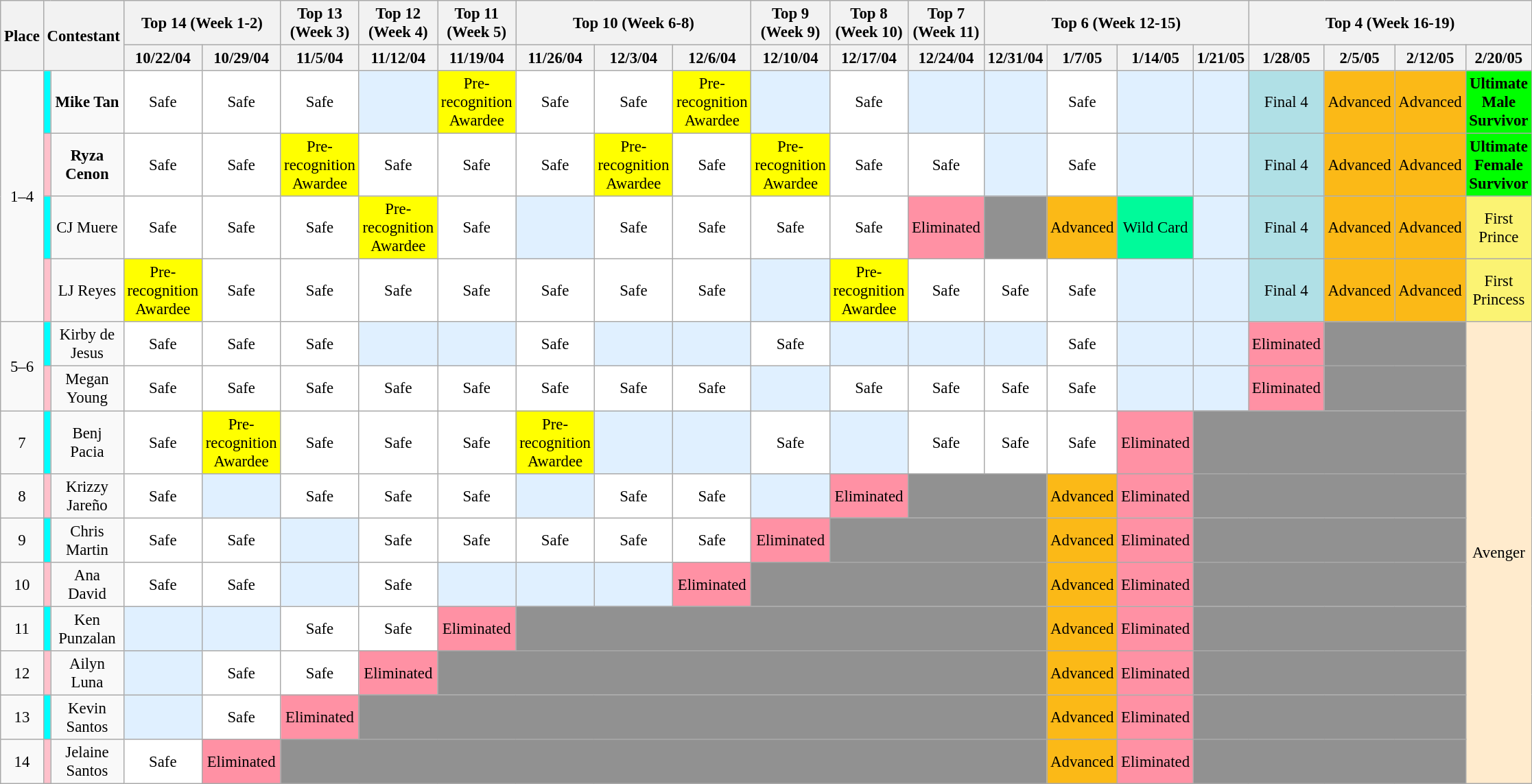<table class="wikitable nowrap" style="text-align:center; font-size:95%; width:99%;">
<tr>
<th scope="col" rowspan="2">Place</th>
<th scope="col" rowspan="2" colspan="2">Contestant</th>
<th scope="col" colspan="2" style="width:24%;">Top 14 (Week 1-2)</th>
<th scope="col" style="width:7%;">Top 13 (Week 3)</th>
<th scope="col" style="width:7%;">Top 12 (Week 4)</th>
<th scope="col" style="width:7%;">Top 11 (Week 5)</th>
<th scope="col" colspan="3" style="width:24%;">Top 10 (Week 6-8)</th>
<th scope="col" style="width:7%;">Top 9 (Week 9)</th>
<th scope="col" style="width:7%;">Top 8 (Week 10)</th>
<th scope="col" style="width:7%;">Top 7 (Week 11)</th>
<th scope="col" colspan="4" style="width:24%;">Top 6 (Week 12-15)</th>
<th scope="col" colspan="4" style="width:24%;">Top 4 (Week 16-19)</th>
</tr>
<tr>
<th scope="col">10/22/04 </th>
<th scope="col">10/29/04</th>
<th scope="col">11/5/04</th>
<th scope="col">11/12/04</th>
<th scope="col">11/19/04</th>
<th scope="col">11/26/04 </th>
<th scope="col">12/3/04 </th>
<th scope="col">12/6/04</th>
<th scope="col">12/10/04</th>
<th scope="col">12/17/04</th>
<th scope="col">12/24/04</th>
<th scope="col">12/31/04 </th>
<th scope="col">1/7/05 </th>
<th scope="col">1/14/05 </th>
<th scope="col">1/21/05 </th>
<th scope="col">1/28/05 </th>
<th scope="col">2/5/05</th>
<th scope="col">2/12/05</th>
<th scope="col">2/20/05 </th>
</tr>
<tr>
<td rowspan="4">1–4</td>
<td style="background:cyan;"></td>
<td><strong>Mike Tan</strong></td>
<td style="background: #FFFFFF">Safe</td>
<td style="background: #FFFFFF">Safe</td>
<td style="background: #FFFFFF">Safe</td>
<td style="background: #e0f0ff"></td>
<td bgcolor="#FFFF00">Pre-recognition Awardee</td>
<td style="background: #FFFFFF">Safe</td>
<td style="background: #FFFFFF">Safe</td>
<td bgcolor="#FFFF00">Pre-recognition Awardee</td>
<td style="background: #e0f0ff"></td>
<td style="background: #FFFFFF">Safe</td>
<td style="background: #e0f0ff"></td>
<td style="background: #e0f0ff"></td>
<td style="background: #FFFFFF">Safe</td>
<td style="background: #e0f0ff"></td>
<td style="background: #e0f0ff"></td>
<td style="background: #B0E0E6">Final 4</td>
<td style="background: #FBB917">Advanced</td>
<td style="background: #FBB917">Advanced</td>
<td style="background: lime" align="center"><strong>Ultimate Male Survivor</strong></td>
</tr>
<tr>
<td style="background:pink;"></td>
<td><strong>Ryza Cenon</strong></td>
<td style="background: #FFFFFF">Safe</td>
<td style="background: #FFFFFF">Safe</td>
<td bgcolor="#FFFF00">Pre-recognition Awardee</td>
<td style="background: #FFFFFF">Safe</td>
<td style="background: #FFFFFF">Safe</td>
<td style="background: #FFFFFF">Safe</td>
<td bgcolor="#FFFF00">Pre-recognition Awardee</td>
<td style="background: #FFFFFF">Safe</td>
<td bgcolor="#FFFF00">Pre-recognition Awardee</td>
<td style="background: #FFFFFF">Safe</td>
<td style="background: #FFFFFF">Safe</td>
<td style="background: #e0f0ff"></td>
<td style="background: #FFFFFF">Safe</td>
<td style="background: #e0f0ff"></td>
<td style="background: #e0f0ff"></td>
<td style="background: #B0E0E6">Final 4</td>
<td style="background: #FBB917">Advanced</td>
<td style="background: #FBB917">Advanced</td>
<td style="background: lime" align="center"><strong>Ultimate Female Survivor</strong></td>
</tr>
<tr>
<td style="background:cyan;"></td>
<td>CJ Muere</td>
<td style="background: #FFFFFF">Safe</td>
<td style="background: #FFFFFF">Safe</td>
<td style="background: #FFFFFF">Safe</td>
<td bgcolor="#FFFF00">Pre-recognition Awardee</td>
<td style="background: #FFFFFF">Safe</td>
<td style="background: #e0f0ff"></td>
<td style="background: #FFFFFF">Safe</td>
<td style="background: #FFFFFF">Safe</td>
<td style="background: #FFFFFF">Safe</td>
<td style="background: #FFFFFF">Safe</td>
<td style="background: #FF91A4">Eliminated</td>
<td style="background: #919191" colspan="1"></td>
<td style="background: #FBB917">Advanced</td>
<td style="background: #00fa9a">Wild Card</td>
<td style="background: #e0f0ff"></td>
<td style="background: #B0E0E6">Final 4</td>
<td style="background: #FBB917">Advanced</td>
<td style="background: #FBB917">Advanced</td>
<td style="background: #FBF373">First Prince</td>
</tr>
<tr>
<td style="background:pink;"></td>
<td>LJ Reyes</td>
<td bgcolor="#FFFF00">Pre-recognition Awardee</td>
<td style="background: #FFFFFF">Safe</td>
<td style="background: #FFFFFF">Safe</td>
<td style="background: #FFFFFF">Safe</td>
<td style="background: #FFFFFF">Safe</td>
<td style="background: #FFFFFF">Safe</td>
<td style="background: #FFFFFF">Safe</td>
<td style="background: #FFFFFF">Safe</td>
<td style="background: #e0f0ff"></td>
<td bgcolor="#FFFF00">Pre-recognition Awardee</td>
<td style="background: #FFFFFF">Safe</td>
<td style="background: #FFFFFF">Safe</td>
<td style="background: #FFFFFF">Safe</td>
<td style="background: #e0f0ff"></td>
<td style="background: #e0f0ff"></td>
<td style="background: #B0E0E6">Final 4</td>
<td style="background: #FBB917">Advanced</td>
<td style="background: #FBB917">Advanced</td>
<td style="background: #FBF373">First Princess</td>
</tr>
<tr>
<td rowspan="2">5–6</td>
<td style="background:cyan;"></td>
<td>Kirby de Jesus</td>
<td style="background: #FFFFFF">Safe</td>
<td style="background: #FFFFFF">Safe</td>
<td style="background: #FFFFFF">Safe</td>
<td style="background: #e0f0ff"></td>
<td style="background: #e0f0ff"></td>
<td style="background: #FFFFFF">Safe</td>
<td style="background: #e0f0ff"></td>
<td style="background: #e0f0ff"></td>
<td style="background: #FFFFFF">Safe</td>
<td style="background: #e0f0ff"></td>
<td style="background: #e0f0ff"></td>
<td style="background: #e0f0ff"></td>
<td style="background: #FFFFFF">Safe</td>
<td style="background: #e0f0ff"></td>
<td style="background: #e0f0ff"></td>
<td style="background:#FF91A4">Eliminated</td>
<td style="background: #919191" colspan="2"></td>
<td style="background: #FFEBCD" rowspan=10>Avenger</td>
</tr>
<tr>
<td style="background:pink;"></td>
<td>Megan Young</td>
<td style="background: #FFFFFF">Safe</td>
<td style="background: #FFFFFF">Safe</td>
<td style="background: #FFFFFF">Safe</td>
<td style="background: #FFFFFF">Safe</td>
<td style="background: #FFFFFF">Safe</td>
<td style="background: #FFFFFF">Safe</td>
<td style="background: #FFFFFF">Safe</td>
<td style="background: #FFFFFF">Safe</td>
<td style="background: #e0f0ff"></td>
<td style="background: #FFFFFF">Safe</td>
<td style="background: #FFFFFF">Safe</td>
<td style="background: #FFFFFF">Safe</td>
<td style="background: #FFFFFF">Safe</td>
<td style="background: #e0f0ff"></td>
<td style="background: #e0f0ff"></td>
<td style="background:#FF91A4">Eliminated</td>
<td style="background: #919191" colspan="2"></td>
</tr>
<tr>
<td>7</td>
<td style="background:cyan;"></td>
<td>Benj Pacia</td>
<td style="background: #FFFFFF">Safe</td>
<td bgcolor="#FFFF00">Pre-recognition Awardee</td>
<td style="background: #FFFFFF">Safe</td>
<td style="background: #FFFFFF">Safe</td>
<td style="background: #FFFFFF">Safe</td>
<td bgcolor="#FFFF00">Pre-recognition Awardee</td>
<td style="background: #e0f0ff"></td>
<td style="background: #e0f0ff"></td>
<td style="background: #FFFFFF">Safe</td>
<td style="background: #e0f0ff"></td>
<td style="background: #FFFFFF">Safe</td>
<td style="background: #FFFFFF">Safe</td>
<td style="background: #FFFFFF">Safe</td>
<td style="background:#FF91A4">Eliminated</td>
<td style="background: #919191" colspan="4"></td>
</tr>
<tr>
<td>8</td>
<td style="background:pink;"></td>
<td>Krizzy Jareño</td>
<td style="background: #FFFFFF">Safe</td>
<td style="background: #e0f0ff"></td>
<td style="background: #FFFFFF">Safe</td>
<td style="background: #FFFFFF">Safe</td>
<td style="background: #FFFFFF">Safe</td>
<td style="background: #e0f0ff"></td>
<td style="background: #FFFFFF">Safe</td>
<td style="background: #FFFFFF">Safe</td>
<td style="background: #e0f0ff"></td>
<td style="background: #FF91A4">Eliminated</td>
<td style="background: #919191" colspan="2"></td>
<td style="background: #FBB917">Advanced</td>
<td style="background:#FF91A4">Eliminated</td>
<td style="background: #919191" colspan="4"></td>
</tr>
<tr>
<td>9</td>
<td style="background:cyan;"></td>
<td>Chris Martin</td>
<td style="background: #FFFFFF">Safe</td>
<td style="background: #FFFFFF">Safe</td>
<td style="background: #e0f0ff"></td>
<td style="background: #FFFFFF">Safe</td>
<td style="background: #FFFFFF">Safe</td>
<td style="background: #FFFFFF">Safe</td>
<td style="background: #FFFFFF">Safe</td>
<td style="background: #FFFFFF">Safe</td>
<td style="background: #FF91A4">Eliminated</td>
<td style="background: #919191" colspan="3"></td>
<td style="background: #FBB917">Advanced</td>
<td style="background:#FF91A4">Eliminated</td>
<td style="background: #919191" colspan="4"></td>
</tr>
<tr>
<td>10</td>
<td style="background:pink;"></td>
<td>Ana David</td>
<td style="background: #FFFFFF">Safe</td>
<td style="background: #FFFFFF">Safe</td>
<td style="background: #e0f0ff"></td>
<td style="background: #FFFFFF">Safe</td>
<td style="background: #e0f0ff"></td>
<td style="background: #e0f0ff"></td>
<td style="background: #e0f0ff"></td>
<td style="background: #FF91A4">Eliminated</td>
<td style="background: #919191" colspan="4"></td>
<td style="background: #FBB917">Advanced</td>
<td style="background:#FF91A4">Eliminated</td>
<td style="background: #919191" colspan="4"></td>
</tr>
<tr>
<td>11</td>
<td style="background:cyan;"></td>
<td>Ken Punzalan</td>
<td style="background: #e0f0ff"></td>
<td style="background: #e0f0ff"></td>
<td style="background: #FFFFFF">Safe</td>
<td style="background: #FFFFFF">Safe</td>
<td style="background: #FF91A4">Eliminated</td>
<td style="background: #919191" colspan="7"></td>
<td style="background: #FBB917">Advanced</td>
<td style="background:#FF91A4">Eliminated</td>
<td style="background: #919191" colspan="4"></td>
</tr>
<tr>
<td>12</td>
<td style="background:pink;"></td>
<td>Ailyn Luna</td>
<td style="background: #e0f0ff"></td>
<td style="background: #FFFFFF">Safe</td>
<td style="background: #FFFFFF">Safe</td>
<td style="background: #FF91A4">Eliminated</td>
<td style="background: #919191" colspan="8"></td>
<td style="background: #FBB917">Advanced</td>
<td style="background:#FF91A4">Eliminated</td>
<td style="background: #919191" colspan="4"></td>
</tr>
<tr>
<td>13</td>
<td style="background:cyan;"></td>
<td>Kevin Santos</td>
<td style="background: #e0f0ff"></td>
<td style="background: #FFFFFF">Safe</td>
<td style="background: #FF91A4">Eliminated</td>
<td style="background: #919191" colspan="9"></td>
<td style="background: #FBB917">Advanced</td>
<td style="background:#FF91A4">Eliminated</td>
<td style="background: #919191" colspan="4"></td>
</tr>
<tr>
<td>14</td>
<td style="background:pink;"></td>
<td>Jelaine Santos</td>
<td style="background: #FFFFFF">Safe</td>
<td style="background: #FF91A4">Eliminated</td>
<td style="background: #919191" colspan="10"></td>
<td style="background: #FBB917">Advanced</td>
<td style="background:#FF91A4">Eliminated</td>
<td style="background: #919191" colspan="4"></td>
</tr>
</table>
